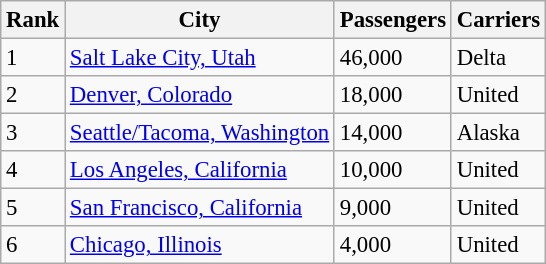<table class="wikitable sortable" style="font-size: 95%">
<tr>
<th>Rank</th>
<th>City</th>
<th>Passengers</th>
<th>Carriers</th>
</tr>
<tr>
<td>1</td>
<td><a href='#'>Salt Lake City, Utah</a></td>
<td>46,000</td>
<td>Delta</td>
</tr>
<tr>
<td>2</td>
<td><a href='#'>Denver, Colorado</a></td>
<td>18,000</td>
<td>United</td>
</tr>
<tr>
<td>3</td>
<td><a href='#'>Seattle/Tacoma, Washington</a></td>
<td>14,000</td>
<td>Alaska</td>
</tr>
<tr>
<td>4</td>
<td><a href='#'>Los Angeles, California</a></td>
<td>10,000</td>
<td>United</td>
</tr>
<tr>
<td>5</td>
<td><a href='#'>San Francisco, California</a></td>
<td>9,000</td>
<td>United</td>
</tr>
<tr>
<td>6</td>
<td><a href='#'>Chicago, Illinois</a></td>
<td>4,000</td>
<td>United</td>
</tr>
</table>
